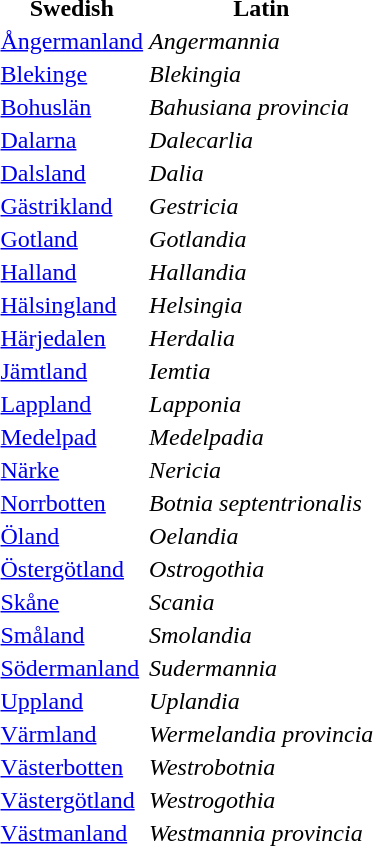<table>
<tr>
<th>Swedish</th>
<th>Latin</th>
<th rowspan="33"></th>
</tr>
<tr>
<td><a href='#'>Ångermanland</a></td>
<td><em>Angermannia</em></td>
</tr>
<tr>
<td><a href='#'>Blekinge</a></td>
<td><em>Blekingia</em></td>
</tr>
<tr>
<td><a href='#'>Bohuslän</a></td>
<td><em>Bahusiana provincia</em></td>
</tr>
<tr>
<td><a href='#'>Dalarna</a></td>
<td><em>Dalecarlia</em></td>
</tr>
<tr>
<td><a href='#'>Dalsland</a></td>
<td><em>Dalia</em></td>
</tr>
<tr>
<td><a href='#'>Gästrikland</a></td>
<td><em>Gestricia</em></td>
</tr>
<tr>
<td><a href='#'>Gotland</a></td>
<td><em>Gotlandia</em></td>
</tr>
<tr>
<td><a href='#'>Halland</a></td>
<td><em>Hallandia</em></td>
</tr>
<tr>
<td><a href='#'>Hälsingland</a></td>
<td><em>Helsingia</em></td>
</tr>
<tr>
<td><a href='#'>Härjedalen</a></td>
<td><em>Herdalia</em></td>
</tr>
<tr>
<td><a href='#'>Jämtland</a></td>
<td><em>Iemtia</em></td>
</tr>
<tr>
<td><a href='#'>Lappland</a></td>
<td><em>Lapponia</em></td>
</tr>
<tr>
<td><a href='#'>Medelpad</a></td>
<td><em>Medelpadia</em></td>
</tr>
<tr>
<td><a href='#'>Närke</a></td>
<td><em>Nericia</em></td>
</tr>
<tr>
<td><a href='#'>Norrbotten</a></td>
<td><em>Botnia septentrionalis</em></td>
</tr>
<tr>
<td><a href='#'>Öland</a></td>
<td><em>Oelandia</em></td>
</tr>
<tr>
<td><a href='#'>Östergötland</a></td>
<td><em>Ostrogothia</em></td>
</tr>
<tr>
<td><a href='#'>Skåne</a></td>
<td><em>Scania</em></td>
</tr>
<tr>
<td><a href='#'>Småland</a></td>
<td><em>Smolandia</em></td>
</tr>
<tr>
<td><a href='#'>Södermanland</a></td>
<td><em>Sudermannia</em></td>
</tr>
<tr>
<td><a href='#'>Uppland</a></td>
<td><em>Uplandia</em></td>
</tr>
<tr>
<td><a href='#'>Värmland</a></td>
<td><em>Wermelandia provincia</em></td>
</tr>
<tr>
<td><a href='#'>Västerbotten</a></td>
<td><em>Westrobotnia</em></td>
</tr>
<tr>
<td><a href='#'>Västergötland</a></td>
<td><em>Westrogothia</em></td>
</tr>
<tr>
<td><a href='#'>Västmanland</a></td>
<td><em>Westmannia provincia</em></td>
</tr>
</table>
